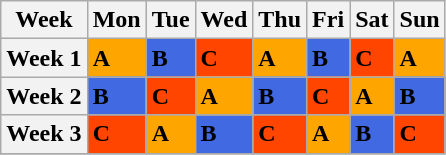<table class="wikitable">
<tr>
<th>Week</th>
<th>Mon</th>
<th>Tue</th>
<th>Wed</th>
<th>Thu</th>
<th>Fri</th>
<th>Sat</th>
<th>Sun</th>
</tr>
<tr>
<th>Week 1</th>
<td style="background: orange;"><strong>A</strong></td>
<td style="background: royalblue;"><strong>B</strong></td>
<td style="background: orangered;"><strong>C</strong></td>
<td style="background: orange;"><strong>A</strong></td>
<td style="background: royalblue;"><strong>B</strong></td>
<td style="background: orangered;"><strong>C</strong></td>
<td style="background: orange;"><strong>A</strong></td>
</tr>
<tr>
<th>Week 2</th>
<td style="background: royalblue;"><strong>B</strong></td>
<td style="background: orangered;"><strong>C</strong></td>
<td style="background: orange;"><strong>A</strong></td>
<td style="background: royalblue;"><strong>B</strong></td>
<td style="background: orangered;"><strong>C</strong></td>
<td style="background: orange;"><strong>A</strong></td>
<td style="background: royalblue;"><strong>B</strong></td>
</tr>
<tr>
<th>Week 3</th>
<td style="background: orangered;"><strong>C</strong></td>
<td style="background: orange;"><strong>A</strong></td>
<td style="background: royalblue;"><strong>B</strong></td>
<td style="background: orangered;"><strong>C</strong></td>
<td style="background: orange;"><strong>A</strong></td>
<td style="background: royalblue;"><strong>B</strong></td>
<td style="background: orangered;"><strong>C</strong></td>
</tr>
<tr>
</tr>
</table>
